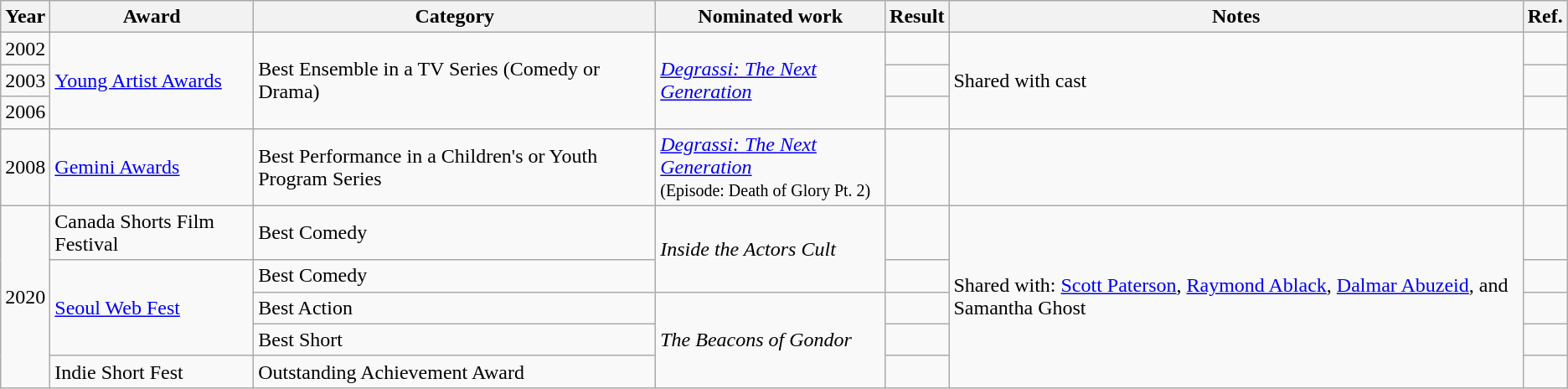<table class="wikitable">
<tr>
<th>Year</th>
<th>Award</th>
<th>Category</th>
<th>Nominated work</th>
<th>Result</th>
<th>Notes</th>
<th>Ref.</th>
</tr>
<tr>
<td>2002</td>
<td rowspan="3"><a href='#'>Young Artist Awards</a></td>
<td rowspan="3">Best Ensemble in a TV Series (Comedy or Drama)</td>
<td rowspan="3"><em><a href='#'>Degrassi: The Next Generation</a></em></td>
<td></td>
<td rowspan="3">Shared with cast</td>
<td></td>
</tr>
<tr>
<td>2003</td>
<td></td>
<td></td>
</tr>
<tr>
<td>2006</td>
<td></td>
<td></td>
</tr>
<tr>
<td>2008</td>
<td><a href='#'>Gemini Awards</a></td>
<td>Best Performance in a Children's or Youth Program Series</td>
<td><em><a href='#'>Degrassi: The Next Generation</a></em><br><small>(Episode: Death of Glory Pt. 2)</small></td>
<td></td>
<td></td>
<td></td>
</tr>
<tr>
<td rowspan="5">2020</td>
<td>Canada Shorts Film Festival</td>
<td>Best Comedy</td>
<td rowspan="2"><em>Inside the Actors Cult</em></td>
<td></td>
<td rowspan="5">Shared with: <a href='#'>Scott Paterson</a>, <a href='#'>Raymond Ablack</a>, <a href='#'>Dalmar Abuzeid</a>, and Samantha Ghost</td>
<td></td>
</tr>
<tr>
<td rowspan="3"><a href='#'>Seoul Web Fest</a></td>
<td>Best Comedy</td>
<td></td>
<td></td>
</tr>
<tr>
<td>Best Action</td>
<td rowspan="3"><em>The Beacons of Gondor</em></td>
<td></td>
<td></td>
</tr>
<tr>
<td>Best Short</td>
<td></td>
<td></td>
</tr>
<tr>
<td>Indie Short Fest</td>
<td>Outstanding Achievement Award</td>
<td></td>
<td></td>
</tr>
</table>
